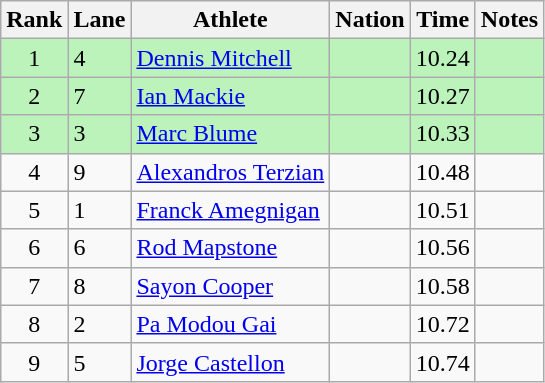<table class="wikitable sortable">
<tr>
<th>Rank</th>
<th>Lane</th>
<th>Athlete</th>
<th>Nation</th>
<th>Time</th>
<th>Notes</th>
</tr>
<tr style="background:#bbf3bb;">
<td align="center">1</td>
<td>4</td>
<td><a href='#'>Dennis Mitchell</a></td>
<td></td>
<td align="center">10.24</td>
<td align=center></td>
</tr>
<tr style="background:#bbf3bb;">
<td align="center">2</td>
<td>7</td>
<td><a href='#'>Ian Mackie</a></td>
<td></td>
<td align="center">10.27</td>
<td align=center></td>
</tr>
<tr style="background:#bbf3bb;">
<td align="center">3</td>
<td>3</td>
<td><a href='#'>Marc Blume</a></td>
<td></td>
<td align="center">10.33</td>
<td align=center></td>
</tr>
<tr>
<td align="center">4</td>
<td>9</td>
<td><a href='#'>Alexandros Terzian</a></td>
<td></td>
<td align="center">10.48</td>
<td></td>
</tr>
<tr>
<td align="center">5</td>
<td>1</td>
<td><a href='#'>Franck Amegnigan</a></td>
<td></td>
<td align="center">10.51</td>
<td></td>
</tr>
<tr>
<td align="center">6</td>
<td>6</td>
<td><a href='#'>Rod Mapstone</a></td>
<td></td>
<td align="center">10.56</td>
<td></td>
</tr>
<tr>
<td align="center">7</td>
<td>8</td>
<td><a href='#'>Sayon Cooper</a></td>
<td></td>
<td align="center">10.58</td>
<td></td>
</tr>
<tr>
<td align="center">8</td>
<td>2</td>
<td><a href='#'>Pa Modou Gai</a></td>
<td></td>
<td align="center">10.72</td>
<td></td>
</tr>
<tr>
<td align="center">9</td>
<td>5</td>
<td><a href='#'>Jorge Castellon</a></td>
<td></td>
<td align="center">10.74</td>
<td></td>
</tr>
</table>
